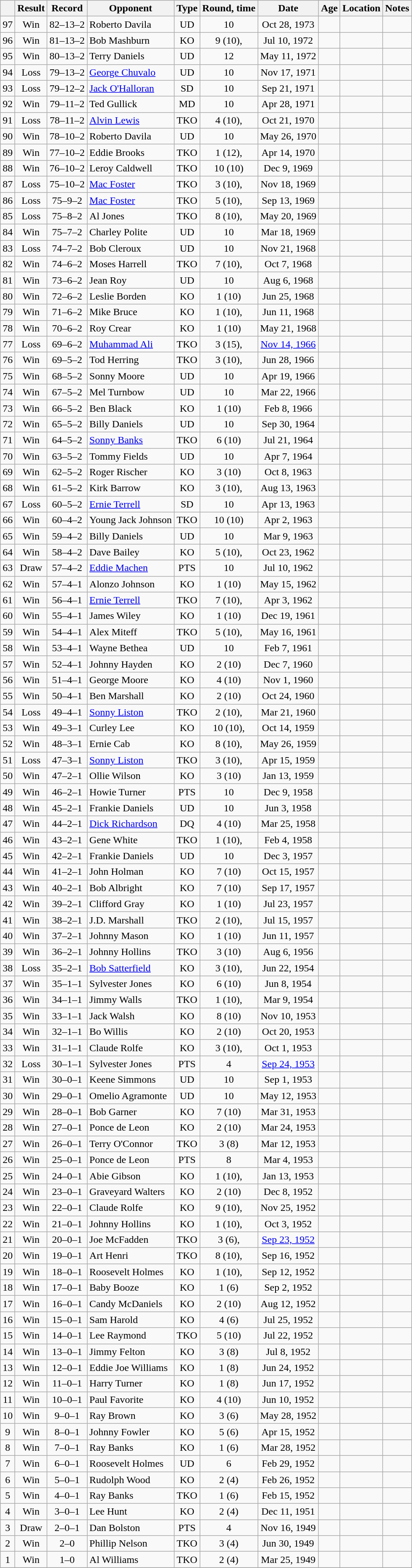<table class="wikitable" style="text-align:center">
<tr>
<th></th>
<th>Result</th>
<th>Record</th>
<th>Opponent</th>
<th>Type</th>
<th>Round, time</th>
<th>Date</th>
<th>Age</th>
<th>Location</th>
<th>Notes</th>
</tr>
<tr>
<td>97</td>
<td>Win</td>
<td>82–13–2</td>
<td align=left>Roberto Davila</td>
<td>UD</td>
<td>10</td>
<td>Oct 28, 1973</td>
<td style="text-align:left;"></td>
<td style="text-align:left;"></td>
<td></td>
</tr>
<tr>
<td>96</td>
<td>Win</td>
<td>81–13–2</td>
<td align=left>Bob Mashburn</td>
<td>KO</td>
<td>9 (10), </td>
<td>Jul 10, 1972</td>
<td style="text-align:left;"></td>
<td style="text-align:left;"></td>
<td></td>
</tr>
<tr>
<td>95</td>
<td>Win</td>
<td>80–13–2</td>
<td align=left>Terry Daniels</td>
<td>UD</td>
<td>12</td>
<td>May 11, 1972</td>
<td style="text-align:left;"></td>
<td style="text-align:left;"></td>
<td style="text-align:left;"></td>
</tr>
<tr>
<td>94</td>
<td>Loss</td>
<td>79–13–2</td>
<td align=left><a href='#'>George Chuvalo</a></td>
<td>UD</td>
<td>10</td>
<td>Nov 17, 1971</td>
<td style="text-align:left;"></td>
<td style="text-align:left;"></td>
<td></td>
</tr>
<tr>
<td>93</td>
<td>Loss</td>
<td>79–12–2</td>
<td align=left><a href='#'>Jack O'Halloran</a></td>
<td>SD</td>
<td>10</td>
<td>Sep 21, 1971</td>
<td style="text-align:left;"></td>
<td style="text-align:left;"></td>
<td></td>
</tr>
<tr>
<td>92</td>
<td>Win</td>
<td>79–11–2</td>
<td align=left>Ted Gullick</td>
<td>MD</td>
<td>10</td>
<td>Apr 28, 1971</td>
<td style="text-align:left;"></td>
<td style="text-align:left;"></td>
<td></td>
</tr>
<tr>
<td>91</td>
<td>Loss</td>
<td>78–11–2</td>
<td align=left><a href='#'>Alvin Lewis</a></td>
<td>TKO</td>
<td>4 (10), </td>
<td>Oct 21, 1970</td>
<td style="text-align:left;"></td>
<td style="text-align:left;"></td>
<td></td>
</tr>
<tr>
<td>90</td>
<td>Win</td>
<td>78–10–2</td>
<td align=left>Roberto Davila</td>
<td>UD</td>
<td>10</td>
<td>May 26, 1970</td>
<td style="text-align:left;"></td>
<td style="text-align:left;"></td>
<td></td>
</tr>
<tr>
<td>89</td>
<td>Win</td>
<td>77–10–2</td>
<td align=left>Eddie Brooks</td>
<td>TKO</td>
<td>1 (12), </td>
<td>Apr 14, 1970</td>
<td style="text-align:left;"></td>
<td style="text-align:left;"></td>
<td></td>
</tr>
<tr>
<td>88</td>
<td>Win</td>
<td>76–10–2</td>
<td align=left>Leroy Caldwell</td>
<td>TKO</td>
<td>10 (10)</td>
<td>Dec 9, 1969</td>
<td style="text-align:left;"></td>
<td style="text-align:left;"></td>
<td></td>
</tr>
<tr>
<td>87</td>
<td>Loss</td>
<td>75–10–2</td>
<td align=left><a href='#'>Mac Foster</a></td>
<td>TKO</td>
<td>3 (10), </td>
<td>Nov 18, 1969</td>
<td style="text-align:left;"></td>
<td style="text-align:left;"></td>
<td></td>
</tr>
<tr>
<td>86</td>
<td>Loss</td>
<td>75–9–2</td>
<td align=left><a href='#'>Mac Foster</a></td>
<td>TKO</td>
<td>5 (10), </td>
<td>Sep 13, 1969</td>
<td style="text-align:left;"></td>
<td style="text-align:left;"></td>
<td></td>
</tr>
<tr>
<td>85</td>
<td>Loss</td>
<td>75–8–2</td>
<td align=left>Al Jones</td>
<td>TKO</td>
<td>8 (10), </td>
<td>May 20, 1969</td>
<td style="text-align:left;"></td>
<td style="text-align:left;"></td>
<td></td>
</tr>
<tr>
<td>84</td>
<td>Win</td>
<td>75–7–2</td>
<td align=left>Charley Polite</td>
<td>UD</td>
<td>10</td>
<td>Mar 18, 1969</td>
<td style="text-align:left;"></td>
<td style="text-align:left;"></td>
<td></td>
</tr>
<tr>
<td>83</td>
<td>Loss</td>
<td>74–7–2</td>
<td align=left>Bob Cleroux</td>
<td>UD</td>
<td>10</td>
<td>Nov 21, 1968</td>
<td style="text-align:left;"></td>
<td style="text-align:left;"></td>
<td></td>
</tr>
<tr>
<td>82</td>
<td>Win</td>
<td>74–6–2</td>
<td align=left>Moses Harrell</td>
<td>TKO</td>
<td>7 (10), </td>
<td>Oct 7, 1968</td>
<td style="text-align:left;"></td>
<td style="text-align:left;"></td>
<td></td>
</tr>
<tr>
<td>81</td>
<td>Win</td>
<td>73–6–2</td>
<td align=left>Jean Roy</td>
<td>UD</td>
<td>10</td>
<td>Aug 6, 1968</td>
<td style="text-align:left;"></td>
<td style="text-align:left;"></td>
<td></td>
</tr>
<tr>
<td>80</td>
<td>Win</td>
<td>72–6–2</td>
<td align=left>Leslie Borden</td>
<td>KO</td>
<td>1 (10)</td>
<td>Jun 25, 1968</td>
<td style="text-align:left;"></td>
<td style="text-align:left;"></td>
<td></td>
</tr>
<tr>
<td>79</td>
<td>Win</td>
<td>71–6–2</td>
<td align=left>Mike Bruce</td>
<td>KO</td>
<td>1 (10), </td>
<td>Jun 11, 1968</td>
<td style="text-align:left;"></td>
<td style="text-align:left;"></td>
<td></td>
</tr>
<tr>
<td>78</td>
<td>Win</td>
<td>70–6–2</td>
<td align=left>Roy Crear</td>
<td>KO</td>
<td>1 (10)</td>
<td>May 21, 1968</td>
<td style="text-align:left;"></td>
<td style="text-align:left;"></td>
<td></td>
</tr>
<tr>
<td>77</td>
<td>Loss</td>
<td>69–6–2</td>
<td align=left><a href='#'>Muhammad Ali</a></td>
<td>TKO</td>
<td>3 (15), </td>
<td><a href='#'>Nov 14, 1966</a></td>
<td style="text-align:left;"></td>
<td style="text-align:left;"></td>
<td style="text-align:left;"></td>
</tr>
<tr>
<td>76</td>
<td>Win</td>
<td>69–5–2</td>
<td align=left>Tod Herring</td>
<td>TKO</td>
<td>3 (10), </td>
<td>Jun 28, 1966</td>
<td style="text-align:left;"></td>
<td style="text-align:left;"></td>
<td></td>
</tr>
<tr>
<td>75</td>
<td>Win</td>
<td>68–5–2</td>
<td align=left>Sonny Moore</td>
<td>UD</td>
<td>10</td>
<td>Apr 19, 1966</td>
<td style="text-align:left;"></td>
<td style="text-align:left;"></td>
<td></td>
</tr>
<tr>
<td>74</td>
<td>Win</td>
<td>67–5–2</td>
<td align=left>Mel Turnbow</td>
<td>UD</td>
<td>10</td>
<td>Mar 22, 1966</td>
<td style="text-align:left;"></td>
<td style="text-align:left;"></td>
<td></td>
</tr>
<tr>
<td>73</td>
<td>Win</td>
<td>66–5–2</td>
<td align=left>Ben Black</td>
<td>KO</td>
<td>1 (10)</td>
<td>Feb 8, 1966</td>
<td style="text-align:left;"></td>
<td style="text-align:left;"></td>
<td></td>
</tr>
<tr>
<td>72</td>
<td>Win</td>
<td>65–5–2</td>
<td align=left>Billy Daniels</td>
<td>UD</td>
<td>10</td>
<td>Sep 30, 1964</td>
<td style="text-align:left;"></td>
<td style="text-align:left;"></td>
<td></td>
</tr>
<tr>
<td>71</td>
<td>Win</td>
<td>64–5–2</td>
<td align=left><a href='#'>Sonny Banks</a></td>
<td>TKO</td>
<td>6 (10)</td>
<td>Jul 21, 1964</td>
<td style="text-align:left;"></td>
<td style="text-align:left;"></td>
<td></td>
</tr>
<tr>
<td>70</td>
<td>Win</td>
<td>63–5–2</td>
<td align=left>Tommy Fields</td>
<td>UD</td>
<td>10</td>
<td>Apr 7, 1964</td>
<td style="text-align:left;"></td>
<td style="text-align:left;"></td>
<td></td>
</tr>
<tr>
<td>69</td>
<td>Win</td>
<td>62–5–2</td>
<td align=left>Roger Rischer</td>
<td>KO</td>
<td>3 (10)</td>
<td>Oct 8, 1963</td>
<td style="text-align:left;"></td>
<td style="text-align:left;"></td>
<td></td>
</tr>
<tr>
<td>68</td>
<td>Win</td>
<td>61–5–2</td>
<td align=left>Kirk Barrow</td>
<td>KO</td>
<td>3 (10), </td>
<td>Aug 13, 1963</td>
<td style="text-align:left;"></td>
<td style="text-align:left;"></td>
<td></td>
</tr>
<tr>
<td>67</td>
<td>Loss</td>
<td>60–5–2</td>
<td align=left><a href='#'>Ernie Terrell</a></td>
<td>SD</td>
<td>10</td>
<td>Apr 13, 1963</td>
<td style="text-align:left;"></td>
<td style="text-align:left;"></td>
<td></td>
</tr>
<tr>
<td>66</td>
<td>Win</td>
<td>60–4–2</td>
<td align=left>Young Jack Johnson</td>
<td>TKO</td>
<td>10 (10)</td>
<td>Apr 2, 1963</td>
<td style="text-align:left;"></td>
<td style="text-align:left;"></td>
<td></td>
</tr>
<tr>
<td>65</td>
<td>Win</td>
<td>59–4–2</td>
<td align=left>Billy Daniels</td>
<td>UD</td>
<td>10</td>
<td>Mar 9, 1963</td>
<td style="text-align:left;"></td>
<td style="text-align:left;"></td>
<td></td>
</tr>
<tr>
<td>64</td>
<td>Win</td>
<td>58–4–2</td>
<td align=left>Dave Bailey</td>
<td>KO</td>
<td>5 (10), </td>
<td>Oct 23, 1962</td>
<td style="text-align:left;"></td>
<td style="text-align:left;"></td>
<td></td>
</tr>
<tr>
<td>63</td>
<td>Draw</td>
<td>57–4–2</td>
<td align=left><a href='#'>Eddie Machen</a></td>
<td>PTS</td>
<td>10</td>
<td>Jul 10, 1962</td>
<td style="text-align:left;"></td>
<td style="text-align:left;"></td>
<td></td>
</tr>
<tr>
<td>62</td>
<td>Win</td>
<td>57–4–1</td>
<td align=left>Alonzo Johnson</td>
<td>KO</td>
<td>1 (10)</td>
<td>May 15, 1962</td>
<td style="text-align:left;"></td>
<td style="text-align:left;"></td>
<td></td>
</tr>
<tr>
<td>61</td>
<td>Win</td>
<td>56–4–1</td>
<td align=left><a href='#'>Ernie Terrell</a></td>
<td>TKO</td>
<td>7 (10), </td>
<td>Apr 3, 1962</td>
<td style="text-align:left;"></td>
<td style="text-align:left;"></td>
<td></td>
</tr>
<tr>
<td>60</td>
<td>Win</td>
<td>55–4–1</td>
<td align=left>James Wiley</td>
<td>KO</td>
<td>1 (10)</td>
<td>Dec 19, 1961</td>
<td style="text-align:left;"></td>
<td style="text-align:left;"></td>
<td></td>
</tr>
<tr>
<td>59</td>
<td>Win</td>
<td>54–4–1</td>
<td align=left>Alex Miteff</td>
<td>TKO</td>
<td>5 (10), </td>
<td>May 16, 1961</td>
<td style="text-align:left;"></td>
<td style="text-align:left;"></td>
<td></td>
</tr>
<tr>
<td>58</td>
<td>Win</td>
<td>53–4–1</td>
<td align=left>Wayne Bethea</td>
<td>UD</td>
<td>10</td>
<td>Feb 7, 1961</td>
<td style="text-align:left;"></td>
<td style="text-align:left;"></td>
<td></td>
</tr>
<tr>
<td>57</td>
<td>Win</td>
<td>52–4–1</td>
<td align=left>Johnny Hayden</td>
<td>KO</td>
<td>2 (10)</td>
<td>Dec 7, 1960</td>
<td style="text-align:left;"></td>
<td style="text-align:left;"></td>
<td></td>
</tr>
<tr>
<td>56</td>
<td>Win</td>
<td>51–4–1</td>
<td align=left>George Moore</td>
<td>KO</td>
<td>4 (10)</td>
<td>Nov 1, 1960</td>
<td style="text-align:left;"></td>
<td style="text-align:left;"></td>
<td></td>
</tr>
<tr>
<td>55</td>
<td>Win</td>
<td>50–4–1</td>
<td align=left>Ben Marshall</td>
<td>KO</td>
<td>2 (10)</td>
<td>Oct 24, 1960</td>
<td style="text-align:left;"></td>
<td style="text-align:left;"></td>
<td></td>
</tr>
<tr>
<td>54</td>
<td>Loss</td>
<td>49–4–1</td>
<td align=left><a href='#'>Sonny Liston</a></td>
<td>TKO</td>
<td>2 (10), </td>
<td>Mar 21, 1960</td>
<td style="text-align:left;"></td>
<td style="text-align:left;"></td>
<td></td>
</tr>
<tr>
<td>53</td>
<td>Win</td>
<td>49–3–1</td>
<td align=left>Curley Lee</td>
<td>KO</td>
<td>10 (10), </td>
<td>Oct 14, 1959</td>
<td style="text-align:left;"></td>
<td style="text-align:left;"></td>
<td></td>
</tr>
<tr>
<td>52</td>
<td>Win</td>
<td>48–3–1</td>
<td align=left>Ernie Cab</td>
<td>KO</td>
<td>8 (10), </td>
<td>May 26, 1959</td>
<td style="text-align:left;"></td>
<td style="text-align:left;"></td>
<td></td>
</tr>
<tr>
<td>51</td>
<td>Loss</td>
<td>47–3–1</td>
<td align=left><a href='#'>Sonny Liston</a></td>
<td>TKO</td>
<td>3 (10), </td>
<td>Apr 15, 1959</td>
<td style="text-align:left;"></td>
<td style="text-align:left;"></td>
<td></td>
</tr>
<tr>
<td>50</td>
<td>Win</td>
<td>47–2–1</td>
<td align=left>Ollie Wilson</td>
<td>KO</td>
<td>3 (10)</td>
<td>Jan 13, 1959</td>
<td style="text-align:left;"></td>
<td style="text-align:left;"></td>
<td></td>
</tr>
<tr>
<td>49</td>
<td>Win</td>
<td>46–2–1</td>
<td align=left>Howie Turner</td>
<td>PTS</td>
<td>10</td>
<td>Dec 9, 1958</td>
<td style="text-align:left;"></td>
<td style="text-align:left;"></td>
<td></td>
</tr>
<tr>
<td>48</td>
<td>Win</td>
<td>45–2–1</td>
<td align=left>Frankie Daniels</td>
<td>UD</td>
<td>10</td>
<td>Jun 3, 1958</td>
<td style="text-align:left;"></td>
<td style="text-align:left;"></td>
<td></td>
</tr>
<tr>
<td>47</td>
<td>Win</td>
<td>44–2–1</td>
<td align=left><a href='#'>Dick Richardson</a></td>
<td>DQ</td>
<td>4 (10)</td>
<td>Mar 25, 1958</td>
<td style="text-align:left;"></td>
<td style="text-align:left;"></td>
<td></td>
</tr>
<tr>
<td>46</td>
<td>Win</td>
<td>43–2–1</td>
<td align=left>Gene White</td>
<td>TKO</td>
<td>1 (10), </td>
<td>Feb 4, 1958</td>
<td style="text-align:left;"></td>
<td style="text-align:left;"></td>
<td></td>
</tr>
<tr>
<td>45</td>
<td>Win</td>
<td>42–2–1</td>
<td align=left>Frankie Daniels</td>
<td>UD</td>
<td>10</td>
<td>Dec 3, 1957</td>
<td style="text-align:left;"></td>
<td style="text-align:left;"></td>
<td></td>
</tr>
<tr>
<td>44</td>
<td>Win</td>
<td>41–2–1</td>
<td align=left>John Holman</td>
<td>KO</td>
<td>7 (10)</td>
<td>Oct 15, 1957</td>
<td style="text-align:left;"></td>
<td style="text-align:left;"></td>
<td></td>
</tr>
<tr>
<td>43</td>
<td>Win</td>
<td>40–2–1</td>
<td align=left>Bob Albright</td>
<td>KO</td>
<td>7 (10)</td>
<td>Sep 17, 1957</td>
<td style="text-align:left;"></td>
<td style="text-align:left;"></td>
<td></td>
</tr>
<tr>
<td>42</td>
<td>Win</td>
<td>39–2–1</td>
<td align=left>Clifford Gray</td>
<td>KO</td>
<td>1 (10)</td>
<td>Jul 23, 1957</td>
<td style="text-align:left;"></td>
<td style="text-align:left;"></td>
<td></td>
</tr>
<tr>
<td>41</td>
<td>Win</td>
<td>38–2–1</td>
<td align=left>J.D. Marshall</td>
<td>TKO</td>
<td>2 (10), </td>
<td>Jul 15, 1957</td>
<td style="text-align:left;"></td>
<td style="text-align:left;"></td>
<td></td>
</tr>
<tr>
<td>40</td>
<td>Win</td>
<td>37–2–1</td>
<td align=left>Johnny Mason</td>
<td>KO</td>
<td>1 (10)</td>
<td>Jun 11, 1957</td>
<td style="text-align:left;"></td>
<td style="text-align:left;"></td>
<td></td>
</tr>
<tr>
<td>39</td>
<td>Win</td>
<td>36–2–1</td>
<td align=left>Johnny Hollins</td>
<td>TKO</td>
<td>3 (10)</td>
<td>Aug 6, 1956</td>
<td style="text-align:left;"></td>
<td style="text-align:left;"></td>
<td></td>
</tr>
<tr>
<td>38</td>
<td>Loss</td>
<td>35–2–1</td>
<td align=left><a href='#'>Bob Satterfield</a></td>
<td>KO</td>
<td>3 (10), </td>
<td>Jun 22, 1954</td>
<td style="text-align:left;"></td>
<td style="text-align:left;"></td>
<td></td>
</tr>
<tr>
<td>37</td>
<td>Win</td>
<td>35–1–1</td>
<td align=left>Sylvester Jones</td>
<td>KO</td>
<td>6 (10)</td>
<td>Jun 8, 1954</td>
<td style="text-align:left;"></td>
<td style="text-align:left;"></td>
<td></td>
</tr>
<tr>
<td>36</td>
<td>Win</td>
<td>34–1–1</td>
<td align=left>Jimmy Walls</td>
<td>TKO</td>
<td>1 (10), </td>
<td>Mar 9, 1954</td>
<td style="text-align:left;"></td>
<td style="text-align:left;"></td>
<td></td>
</tr>
<tr>
<td>35</td>
<td>Win</td>
<td>33–1–1</td>
<td align=left>Jack Walsh</td>
<td>KO</td>
<td>8 (10)</td>
<td>Nov 10, 1953</td>
<td style="text-align:left;"></td>
<td style="text-align:left;"></td>
<td></td>
</tr>
<tr>
<td>34</td>
<td>Win</td>
<td>32–1–1</td>
<td align=left>Bo Willis</td>
<td>KO</td>
<td>2 (10)</td>
<td>Oct 20, 1953</td>
<td style="text-align:left;"></td>
<td style="text-align:left;"></td>
<td></td>
</tr>
<tr>
<td>33</td>
<td>Win</td>
<td>31–1–1</td>
<td align=left>Claude Rolfe</td>
<td>KO</td>
<td>3 (10), </td>
<td>Oct 1, 1953</td>
<td style="text-align:left;"></td>
<td style="text-align:left;"></td>
<td></td>
</tr>
<tr>
<td>32</td>
<td>Loss</td>
<td>30–1–1</td>
<td align=left>Sylvester Jones</td>
<td>PTS</td>
<td>4</td>
<td><a href='#'>Sep 24, 1953</a></td>
<td style="text-align:left;"></td>
<td style="text-align:left;"></td>
<td></td>
</tr>
<tr>
<td>31</td>
<td>Win</td>
<td>30–0–1</td>
<td align=left>Keene Simmons</td>
<td>UD</td>
<td>10</td>
<td>Sep 1, 1953</td>
<td style="text-align:left;"></td>
<td style="text-align:left;"></td>
<td></td>
</tr>
<tr>
<td>30</td>
<td>Win</td>
<td>29–0–1</td>
<td align=left>Omelio Agramonte</td>
<td>UD</td>
<td>10</td>
<td>May 12, 1953</td>
<td style="text-align:left;"></td>
<td style="text-align:left;"></td>
<td></td>
</tr>
<tr>
<td>29</td>
<td>Win</td>
<td>28–0–1</td>
<td align=left>Bob Garner</td>
<td>KO</td>
<td>7 (10)</td>
<td>Mar 31, 1953</td>
<td style="text-align:left;"></td>
<td style="text-align:left;"></td>
<td></td>
</tr>
<tr>
<td>28</td>
<td>Win</td>
<td>27–0–1</td>
<td align=left>Ponce de Leon</td>
<td>KO</td>
<td>2 (10)</td>
<td>Mar 24, 1953</td>
<td style="text-align:left;"></td>
<td style="text-align:left;"></td>
<td></td>
</tr>
<tr>
<td>27</td>
<td>Win</td>
<td>26–0–1</td>
<td align=left>Terry O'Connor</td>
<td>TKO</td>
<td>3 (8)</td>
<td>Mar 12, 1953</td>
<td style="text-align:left;"></td>
<td style="text-align:left;"></td>
<td></td>
</tr>
<tr>
<td>26</td>
<td>Win</td>
<td>25–0–1</td>
<td align=left>Ponce de Leon</td>
<td>PTS</td>
<td>8</td>
<td>Mar 4, 1953</td>
<td style="text-align:left;"></td>
<td style="text-align:left;"></td>
<td></td>
</tr>
<tr>
<td>25</td>
<td>Win</td>
<td>24–0–1</td>
<td align=left>Abie Gibson</td>
<td>KO</td>
<td>1 (10), </td>
<td>Jan 13, 1953</td>
<td style="text-align:left;"></td>
<td style="text-align:left;"></td>
<td></td>
</tr>
<tr>
<td>24</td>
<td>Win</td>
<td>23–0–1</td>
<td align=left>Graveyard Walters</td>
<td>KO</td>
<td>2 (10)</td>
<td>Dec 8, 1952</td>
<td style="text-align:left;"></td>
<td style="text-align:left;"></td>
<td></td>
</tr>
<tr>
<td>23</td>
<td>Win</td>
<td>22–0–1</td>
<td align=left>Claude Rolfe</td>
<td>KO</td>
<td>9 (10), </td>
<td>Nov 25, 1952</td>
<td style="text-align:left;"></td>
<td style="text-align:left;"></td>
<td></td>
</tr>
<tr>
<td>22</td>
<td>Win</td>
<td>21–0–1</td>
<td align=left>Johnny Hollins</td>
<td>KO</td>
<td>1 (10), </td>
<td>Oct 3, 1952</td>
<td style="text-align:left;"></td>
<td style="text-align:left;"></td>
<td></td>
</tr>
<tr>
<td>21</td>
<td>Win</td>
<td>20–0–1</td>
<td align=left>Joe McFadden</td>
<td>TKO</td>
<td>3 (6), </td>
<td><a href='#'>Sep 23, 1952</a></td>
<td style="text-align:left;"></td>
<td style="text-align:left;"></td>
<td></td>
</tr>
<tr>
<td>20</td>
<td>Win</td>
<td>19–0–1</td>
<td align=left>Art Henri</td>
<td>TKO</td>
<td>8 (10), </td>
<td>Sep 16, 1952</td>
<td style="text-align:left;"></td>
<td style="text-align:left;"></td>
<td></td>
</tr>
<tr>
<td>19</td>
<td>Win</td>
<td>18–0–1</td>
<td align=left>Roosevelt Holmes</td>
<td>KO</td>
<td>1 (10), </td>
<td>Sep 12, 1952</td>
<td style="text-align:left;"></td>
<td style="text-align:left;"></td>
<td></td>
</tr>
<tr>
<td>18</td>
<td>Win</td>
<td>17–0–1</td>
<td align=left>Baby Booze</td>
<td>KO</td>
<td>1 (6)</td>
<td>Sep 2, 1952</td>
<td style="text-align:left;"></td>
<td style="text-align:left;"></td>
<td></td>
</tr>
<tr>
<td>17</td>
<td>Win</td>
<td>16–0–1</td>
<td align=left>Candy McDaniels</td>
<td>KO</td>
<td>2 (10)</td>
<td>Aug 12, 1952</td>
<td style="text-align:left;"></td>
<td style="text-align:left;"></td>
<td></td>
</tr>
<tr>
<td>16</td>
<td>Win</td>
<td>15–0–1</td>
<td align=left>Sam Harold</td>
<td>KO</td>
<td>4 (6)</td>
<td>Jul 25, 1952</td>
<td style="text-align:left;"></td>
<td style="text-align:left;"></td>
<td></td>
</tr>
<tr>
<td>15</td>
<td>Win</td>
<td>14–0–1</td>
<td align=left>Lee Raymond</td>
<td>TKO</td>
<td>5 (10)</td>
<td>Jul 22, 1952</td>
<td style="text-align:left;"></td>
<td style="text-align:left;"></td>
<td></td>
</tr>
<tr>
<td>14</td>
<td>Win</td>
<td>13–0–1</td>
<td align=left>Jimmy Felton</td>
<td>KO</td>
<td>3 (8)</td>
<td>Jul 8, 1952</td>
<td style="text-align:left;"></td>
<td style="text-align:left;"></td>
<td></td>
</tr>
<tr>
<td>13</td>
<td>Win</td>
<td>12–0–1</td>
<td align=left>Eddie Joe Williams</td>
<td>KO</td>
<td>1 (8)</td>
<td>Jun 24, 1952</td>
<td style="text-align:left;"></td>
<td style="text-align:left;"></td>
<td></td>
</tr>
<tr>
<td>12</td>
<td>Win</td>
<td>11–0–1</td>
<td align=left>Harry Turner</td>
<td>KO</td>
<td>1 (8)</td>
<td>Jun 17, 1952</td>
<td style="text-align:left;"></td>
<td style="text-align:left;"></td>
<td></td>
</tr>
<tr>
<td>11</td>
<td>Win</td>
<td>10–0–1</td>
<td align=left>Paul Favorite</td>
<td>KO</td>
<td>4 (10)</td>
<td>Jun 10, 1952</td>
<td style="text-align:left;"></td>
<td style="text-align:left;"></td>
<td></td>
</tr>
<tr>
<td>10</td>
<td>Win</td>
<td>9–0–1</td>
<td align=left>Ray Brown</td>
<td>KO</td>
<td>3 (6)</td>
<td>May 28, 1952</td>
<td style="text-align:left;"></td>
<td style="text-align:left;"></td>
<td></td>
</tr>
<tr>
<td>9</td>
<td>Win</td>
<td>8–0–1</td>
<td align=left>Johnny Fowler</td>
<td>KO</td>
<td>5 (6)</td>
<td>Apr 15, 1952</td>
<td style="text-align:left;"></td>
<td style="text-align:left;"></td>
<td></td>
</tr>
<tr>
<td>8</td>
<td>Win</td>
<td>7–0–1</td>
<td align=left>Ray Banks</td>
<td>KO</td>
<td>1 (6)</td>
<td>Mar 28, 1952</td>
<td style="text-align:left;"></td>
<td style="text-align:left;"></td>
<td></td>
</tr>
<tr>
<td>7</td>
<td>Win</td>
<td>6–0–1</td>
<td align=left>Roosevelt Holmes</td>
<td>UD</td>
<td>6</td>
<td>Feb 29, 1952</td>
<td style="text-align:left;"></td>
<td style="text-align:left;"></td>
<td></td>
</tr>
<tr>
<td>6</td>
<td>Win</td>
<td>5–0–1</td>
<td align=left>Rudolph Wood</td>
<td>KO</td>
<td>2 (4)</td>
<td>Feb 26, 1952</td>
<td style="text-align:left;"></td>
<td style="text-align:left;"></td>
<td></td>
</tr>
<tr>
<td>5</td>
<td>Win</td>
<td>4–0–1</td>
<td align=left>Ray Banks</td>
<td>TKO</td>
<td>1 (6)</td>
<td>Feb 15, 1952</td>
<td style="text-align:left;"></td>
<td style="text-align:left;"></td>
<td></td>
</tr>
<tr>
<td>4</td>
<td>Win</td>
<td>3–0–1</td>
<td align=left>Lee Hunt</td>
<td>KO</td>
<td>2 (4)</td>
<td>Dec 11, 1951</td>
<td style="text-align:left;"></td>
<td style="text-align:left;"></td>
<td></td>
</tr>
<tr>
<td>3</td>
<td>Draw</td>
<td>2–0–1</td>
<td align=left>Dan Bolston</td>
<td>PTS</td>
<td>4</td>
<td>Nov 16, 1949</td>
<td style="text-align:left;"></td>
<td style="text-align:left;"></td>
<td></td>
</tr>
<tr>
<td>2</td>
<td>Win</td>
<td>2–0</td>
<td align=left>Phillip Nelson</td>
<td>TKO</td>
<td>3 (4)</td>
<td>Jun 30, 1949</td>
<td style="text-align:left;"></td>
<td style="text-align:left;"></td>
<td></td>
</tr>
<tr>
<td>1</td>
<td>Win</td>
<td>1–0</td>
<td align=left>Al Williams</td>
<td>TKO</td>
<td>2 (4)</td>
<td>Mar 25, 1949</td>
<td style="text-align:left;"></td>
<td style="text-align:left;"></td>
<td></td>
</tr>
<tr>
</tr>
</table>
